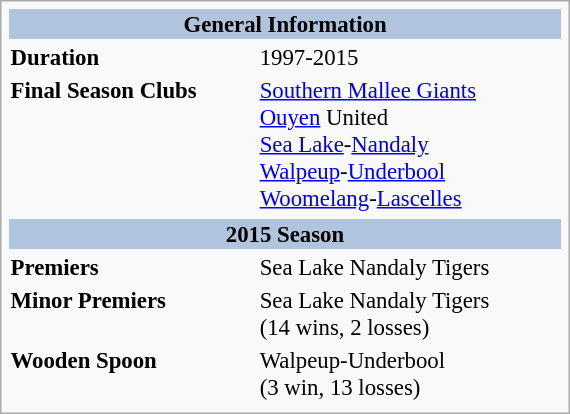<table class="infobox" style="width: 25em; font-size: 95%;">
<tr>
<th colspan="2" bgcolor="#b0c4de"><strong>General Information</strong></th>
</tr>
<tr style="vertical-align: top;">
<td><strong>Duration</strong></td>
<td>1997-2015</td>
</tr>
<tr>
<td><strong>Final Season Clubs</strong></td>
<td><a href='#'>Southern Mallee Giants</a><br><a href='#'>Ouyen</a> United<br><a href='#'>Sea Lake</a>-<a href='#'>Nandaly</a><br><a href='#'>Walpeup</a>-<a href='#'>Underbool</a><br><a href='#'>Woomelang</a>-<a href='#'>Lascelles</a></td>
</tr>
<tr style="vertical-align: top;">
</tr>
<tr>
<th colspan="2" bgcolor="#b0c4de"><strong>2015 Season</strong></th>
</tr>
<tr style="vertical-align: top;">
<td><strong>Premiers</strong></td>
<td>Sea Lake Nandaly Tigers</td>
</tr>
<tr>
<td><strong>Minor Premiers</strong></td>
<td>Sea Lake Nandaly Tigers<br>(14 wins, 2 losses)</td>
</tr>
<tr>
<td><strong>Wooden Spoon</strong></td>
<td>Walpeup-Underbool<br>(3 win, 13 losses)</td>
</tr>
<tr>
</tr>
</table>
